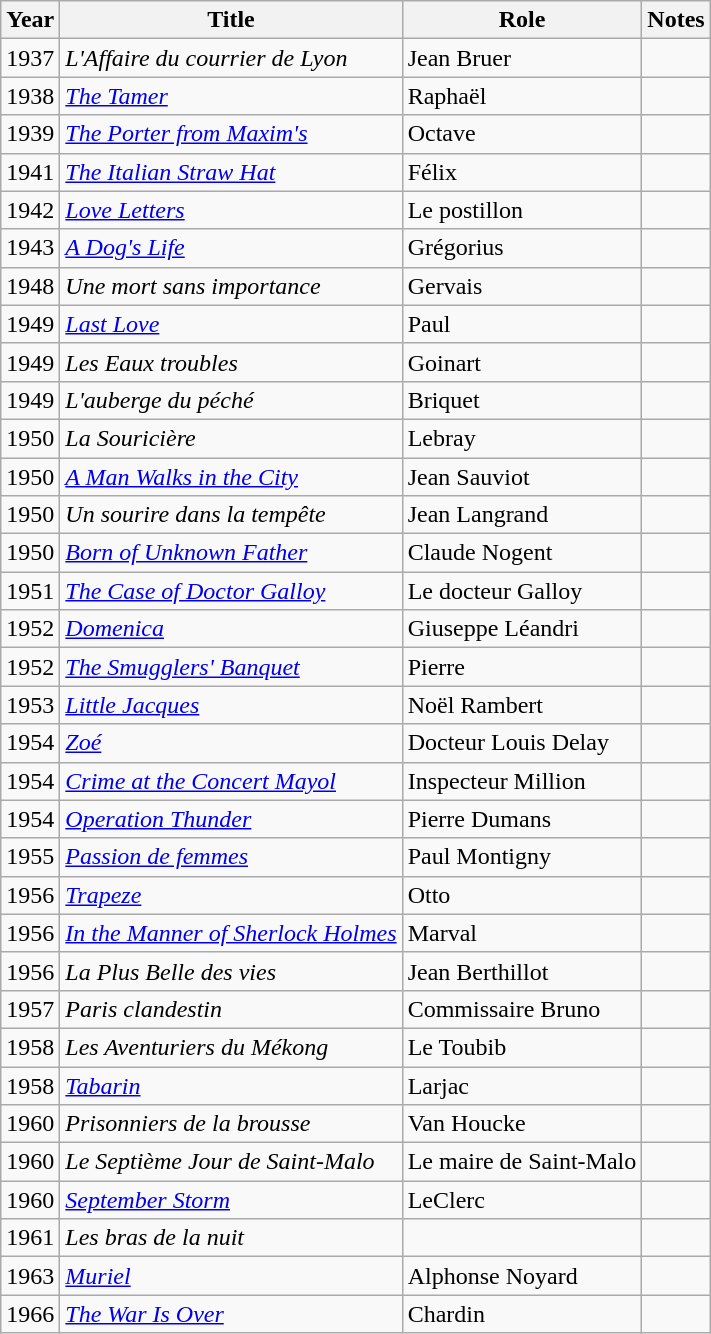<table class="wikitable">
<tr>
<th>Year</th>
<th>Title</th>
<th>Role</th>
<th>Notes</th>
</tr>
<tr>
<td>1937</td>
<td><em>L'Affaire du courrier de Lyon</em></td>
<td>Jean Bruer</td>
<td></td>
</tr>
<tr>
<td>1938</td>
<td><em><a href='#'>The Tamer</a></em></td>
<td>Raphaël</td>
<td></td>
</tr>
<tr>
<td>1939</td>
<td><em><a href='#'>The Porter from Maxim's</a></em></td>
<td>Octave</td>
<td></td>
</tr>
<tr>
<td>1941</td>
<td><em><a href='#'>The Italian Straw Hat</a></em></td>
<td>Félix</td>
<td></td>
</tr>
<tr>
<td>1942</td>
<td><em><a href='#'>Love Letters</a></em></td>
<td>Le postillon</td>
<td></td>
</tr>
<tr>
<td>1943</td>
<td><em><a href='#'>A Dog's Life</a></em></td>
<td>Grégorius</td>
<td></td>
</tr>
<tr>
<td>1948</td>
<td><em>Une mort sans importance</em></td>
<td>Gervais</td>
<td></td>
</tr>
<tr>
<td>1949</td>
<td><em><a href='#'>Last Love</a></em></td>
<td>Paul</td>
<td></td>
</tr>
<tr>
<td>1949</td>
<td><em>Les Eaux troubles</em></td>
<td>Goinart</td>
<td></td>
</tr>
<tr>
<td>1949</td>
<td><em>L'auberge du péché</em></td>
<td>Briquet</td>
<td></td>
</tr>
<tr>
<td>1950</td>
<td><em>La Souricière</em></td>
<td>Lebray</td>
<td></td>
</tr>
<tr>
<td>1950</td>
<td><em><a href='#'>A Man Walks in the City</a></em></td>
<td>Jean Sauviot</td>
<td></td>
</tr>
<tr>
<td>1950</td>
<td><em>Un sourire dans la tempête</em></td>
<td>Jean Langrand</td>
<td></td>
</tr>
<tr>
<td>1950</td>
<td><em><a href='#'>Born of Unknown Father</a></em></td>
<td>Claude Nogent</td>
<td></td>
</tr>
<tr>
<td>1951</td>
<td><em><a href='#'>The Case of Doctor Galloy</a></em></td>
<td>Le docteur Galloy</td>
<td></td>
</tr>
<tr>
<td>1952</td>
<td><em><a href='#'>Domenica</a></em></td>
<td>Giuseppe Léandri</td>
<td></td>
</tr>
<tr>
<td>1952</td>
<td><em><a href='#'>The Smugglers' Banquet</a></em></td>
<td>Pierre</td>
<td></td>
</tr>
<tr>
<td>1953</td>
<td><em><a href='#'>Little Jacques</a></em></td>
<td>Noël Rambert</td>
<td></td>
</tr>
<tr>
<td>1954</td>
<td><em><a href='#'>Zoé</a></em></td>
<td>Docteur Louis Delay</td>
<td></td>
</tr>
<tr>
<td>1954</td>
<td><em><a href='#'>Crime at the Concert Mayol</a></em></td>
<td>Inspecteur Million</td>
<td></td>
</tr>
<tr>
<td>1954</td>
<td><em><a href='#'>Operation Thunder</a></em></td>
<td>Pierre Dumans</td>
<td></td>
</tr>
<tr>
<td>1955</td>
<td><em><a href='#'>Passion de femmes</a></em></td>
<td>Paul Montigny</td>
<td></td>
</tr>
<tr>
<td>1956</td>
<td><em><a href='#'>Trapeze</a></em></td>
<td>Otto</td>
<td></td>
</tr>
<tr>
<td>1956</td>
<td><em><a href='#'>In the Manner of Sherlock Holmes</a></em></td>
<td>Marval</td>
<td></td>
</tr>
<tr>
<td>1956</td>
<td><em>La Plus Belle des vies</em></td>
<td>Jean Berthillot</td>
<td></td>
</tr>
<tr>
<td>1957</td>
<td><em>Paris clandestin</em></td>
<td>Commissaire Bruno</td>
<td></td>
</tr>
<tr>
<td>1958</td>
<td><em>Les Aventuriers du Mékong</em></td>
<td>Le Toubib</td>
<td></td>
</tr>
<tr>
<td>1958</td>
<td><em><a href='#'>Tabarin</a></em></td>
<td>Larjac</td>
<td></td>
</tr>
<tr>
<td>1960</td>
<td><em>Prisonniers de la brousse</em></td>
<td>Van Houcke</td>
<td></td>
</tr>
<tr>
<td>1960</td>
<td><em>Le Septième Jour de Saint-Malo</em></td>
<td>Le maire de Saint-Malo</td>
<td></td>
</tr>
<tr>
<td>1960</td>
<td><em><a href='#'>September Storm</a></em></td>
<td>LeClerc</td>
<td></td>
</tr>
<tr>
<td>1961</td>
<td><em>Les bras de la nuit</em></td>
<td></td>
<td></td>
</tr>
<tr>
<td>1963</td>
<td><em><a href='#'>Muriel</a></em></td>
<td>Alphonse Noyard</td>
<td></td>
</tr>
<tr>
<td>1966</td>
<td><em><a href='#'>The War Is Over</a></em></td>
<td>Chardin</td>
<td></td>
</tr>
</table>
